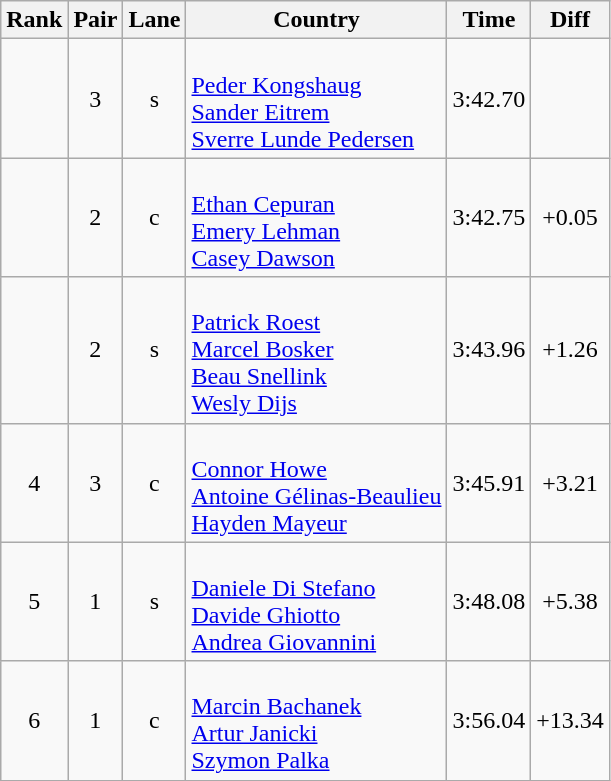<table class="wikitable sortable" style="text-align:center">
<tr>
<th>Rank</th>
<th>Pair</th>
<th>Lane</th>
<th>Country</th>
<th>Time</th>
<th>Diff</th>
</tr>
<tr>
<td></td>
<td>3</td>
<td>s</td>
<td align=left><br><a href='#'>Peder Kongshaug</a><br><a href='#'>Sander Eitrem</a><br><a href='#'>Sverre Lunde Pedersen</a></td>
<td>3:42.70</td>
</tr>
<tr>
<td></td>
<td>2</td>
<td>c</td>
<td align=left><br><a href='#'>Ethan Cepuran</a><br><a href='#'>Emery Lehman</a><br><a href='#'>Casey Dawson</a></td>
<td>3:42.75</td>
<td>+0.05</td>
</tr>
<tr>
<td></td>
<td>2</td>
<td>s</td>
<td align=left><br><a href='#'>Patrick Roest</a><br><a href='#'>Marcel Bosker</a><br><a href='#'>Beau Snellink</a><br><a href='#'>Wesly Dijs</a></td>
<td>3:43.96</td>
<td>+1.26</td>
</tr>
<tr>
<td>4</td>
<td>3</td>
<td>c</td>
<td align=left><br><a href='#'>Connor Howe</a><br><a href='#'>Antoine Gélinas-Beaulieu</a><br><a href='#'>Hayden Mayeur</a></td>
<td>3:45.91</td>
<td>+3.21</td>
</tr>
<tr>
<td>5</td>
<td>1</td>
<td>s</td>
<td align=left><br><a href='#'>Daniele Di Stefano</a><br><a href='#'>Davide Ghiotto</a><br><a href='#'>Andrea Giovannini</a></td>
<td>3:48.08</td>
<td>+5.38</td>
</tr>
<tr>
<td>6</td>
<td>1</td>
<td>c</td>
<td align=left><br><a href='#'>Marcin Bachanek</a><br><a href='#'>Artur Janicki</a><br><a href='#'>Szymon Palka</a></td>
<td>3:56.04</td>
<td>+13.34</td>
</tr>
</table>
